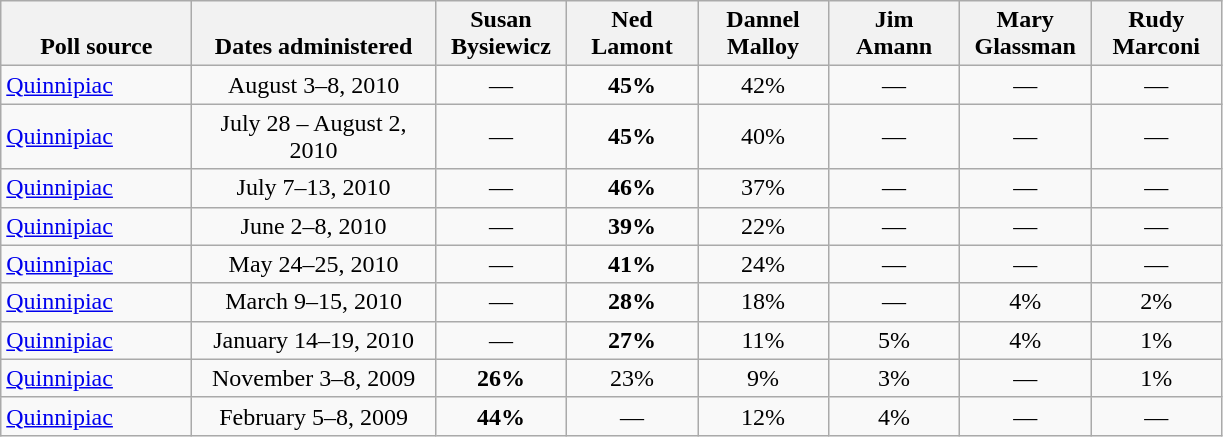<table class="wikitable"  style="text-align:center; text-align:center;">
<tr valign=bottom>
<th style="width:120px;">Poll source</th>
<th style="width:155px;">Dates administered</th>
<th style="width:80px;">Susan<br>Bysiewicz</th>
<th style="width:80px;">Ned<br>Lamont</th>
<th style="width:80px;">Dannel<br>Malloy</th>
<th style="width:80px;">Jim<br>Amann</th>
<th style="width:80px;">Mary<br>Glassman</th>
<th style="width:80px;">Rudy<br>Marconi</th>
</tr>
<tr>
<td align=left><a href='#'>Quinnipiac</a></td>
<td>August 3–8, 2010</td>
<td>—</td>
<td><strong>45%</strong></td>
<td>42%</td>
<td>—</td>
<td>—</td>
<td>—</td>
</tr>
<tr>
<td align=left><a href='#'>Quinnipiac</a></td>
<td>July 28 – August 2, 2010</td>
<td>—</td>
<td><strong>45%</strong></td>
<td>40%</td>
<td>—</td>
<td>—</td>
<td>—</td>
</tr>
<tr>
<td align=left><a href='#'>Quinnipiac</a></td>
<td>July 7–13, 2010</td>
<td>—</td>
<td><strong>46%</strong></td>
<td>37%</td>
<td>—</td>
<td>—</td>
<td>—</td>
</tr>
<tr>
<td align=left><a href='#'>Quinnipiac</a></td>
<td>June 2–8, 2010</td>
<td>—</td>
<td><strong>39%</strong></td>
<td>22%</td>
<td>—</td>
<td>—</td>
<td>—</td>
</tr>
<tr>
<td align=left><a href='#'>Quinnipiac</a></td>
<td>May 24–25, 2010</td>
<td>—</td>
<td><strong>41%</strong></td>
<td>24%</td>
<td>—</td>
<td>—</td>
<td>—</td>
</tr>
<tr>
<td align=left><a href='#'>Quinnipiac</a></td>
<td>March 9–15, 2010</td>
<td>—</td>
<td><strong>28%</strong></td>
<td>18%</td>
<td>—</td>
<td>4%</td>
<td>2%</td>
</tr>
<tr>
<td align=left><a href='#'>Quinnipiac</a></td>
<td>January 14–19, 2010</td>
<td>—</td>
<td><strong>27%</strong></td>
<td>11%</td>
<td>5%</td>
<td>4%</td>
<td>1%</td>
</tr>
<tr>
<td align=left><a href='#'>Quinnipiac</a></td>
<td>November 3–8, 2009</td>
<td><strong>26%</strong></td>
<td>23%</td>
<td>9%</td>
<td>3%</td>
<td>—</td>
<td>1%</td>
</tr>
<tr>
<td align=left><a href='#'>Quinnipiac</a></td>
<td>February 5–8, 2009</td>
<td><strong>44%</strong></td>
<td>—</td>
<td>12%</td>
<td>4%</td>
<td>—</td>
<td>—</td>
</tr>
</table>
